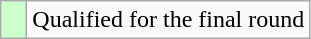<table class="wikitable">
<tr>
<td width=10px bgcolor="#ccffcc"></td>
<td>Qualified for the final round</td>
</tr>
</table>
